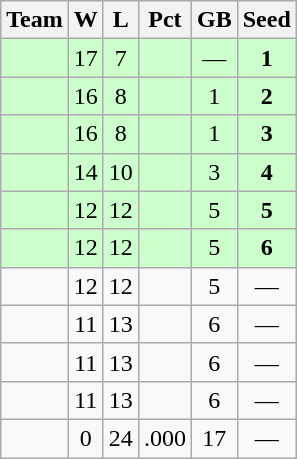<table class=wikitable align=center>
<tr>
<th>Team</th>
<th>W</th>
<th>L</th>
<th>Pct</th>
<th>GB</th>
<th>Seed</th>
</tr>
<tr bgcolor=ccffcc align=center>
<td></td>
<td>17</td>
<td>7</td>
<td></td>
<td>—</td>
<td><strong>1</strong></td>
</tr>
<tr bgcolor=ccffcc align=center>
<td></td>
<td>16</td>
<td>8</td>
<td></td>
<td>1</td>
<td><strong>2</strong></td>
</tr>
<tr bgcolor=ccffcc align=center>
<td></td>
<td>16</td>
<td>8</td>
<td></td>
<td>1</td>
<td><strong>3</strong></td>
</tr>
<tr bgcolor=ccffcc align=center>
<td></td>
<td>14</td>
<td>10</td>
<td></td>
<td>3</td>
<td><strong>4</strong></td>
</tr>
<tr bgcolor=ccffcc align=center>
<td></td>
<td>12</td>
<td>12</td>
<td></td>
<td>5</td>
<td><strong>5</strong></td>
</tr>
<tr bgcolor=ccffcc align=center>
<td></td>
<td>12</td>
<td>12</td>
<td></td>
<td>5</td>
<td><strong>6</strong></td>
</tr>
<tr align=center>
<td></td>
<td>12</td>
<td>12</td>
<td></td>
<td>5</td>
<td>—</td>
</tr>
<tr align=center>
<td></td>
<td>11</td>
<td>13</td>
<td></td>
<td>6</td>
<td>—</td>
</tr>
<tr align=center>
<td></td>
<td>11</td>
<td>13</td>
<td></td>
<td>6</td>
<td>—</td>
</tr>
<tr align=center>
<td></td>
<td>11</td>
<td>13</td>
<td></td>
<td>6</td>
<td>—</td>
</tr>
<tr align=center>
<td></td>
<td>0</td>
<td>24</td>
<td>.000</td>
<td>17</td>
<td>—</td>
</tr>
</table>
